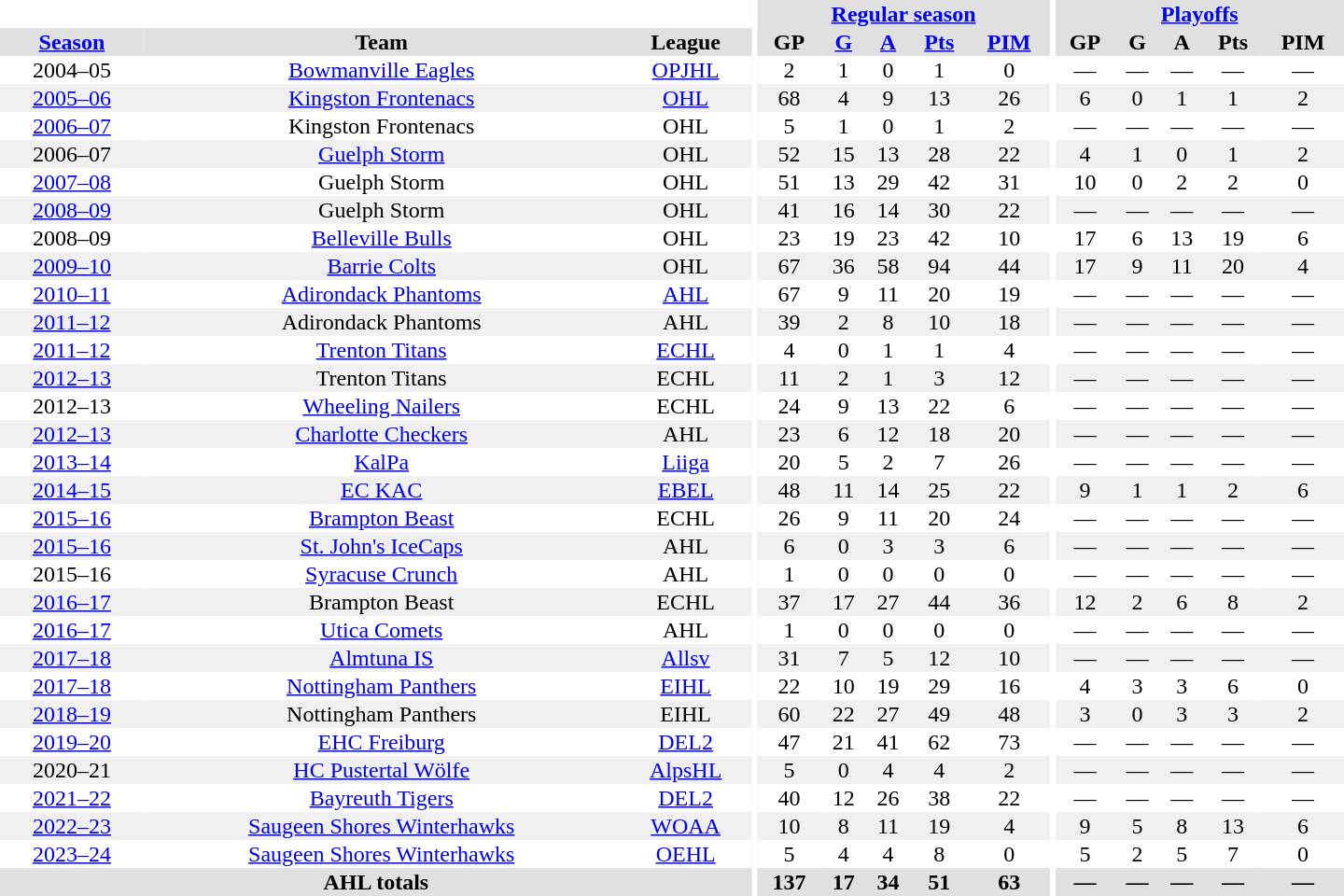<table border="0" cellpadding="1" cellspacing="0" style="text-align:center; width:60em">
<tr bgcolor="#e0e0e0">
<th colspan="3" bgcolor="#ffffff"></th>
<th rowspan="99" bgcolor="#ffffff"></th>
<th colspan="5"><a href='#'>Regular season</a></th>
<th rowspan="99" bgcolor="#ffffff"></th>
<th colspan="5"><a href='#'>Playoffs</a></th>
</tr>
<tr bgcolor="#e0e0e0">
<th><a href='#'>Season</a></th>
<th>Team</th>
<th>League</th>
<th>GP</th>
<th><a href='#'>G</a></th>
<th><a href='#'>A</a></th>
<th><a href='#'>Pts</a></th>
<th><a href='#'>PIM</a></th>
<th>GP</th>
<th>G</th>
<th>A</th>
<th>Pts</th>
<th>PIM</th>
</tr>
<tr ALIGN="center">
<td>2004–05</td>
<td><a href='#'>Bowmanville Eagles</a></td>
<td><a href='#'>OPJHL</a></td>
<td>2</td>
<td>1</td>
<td>0</td>
<td>1</td>
<td>0</td>
<td>—</td>
<td>—</td>
<td>—</td>
<td>—</td>
<td>—</td>
</tr>
<tr ALIGN="center" bgcolor="#f0f0f0">
<td><a href='#'>2005–06</a></td>
<td><a href='#'>Kingston Frontenacs</a></td>
<td><a href='#'>OHL</a></td>
<td>68</td>
<td>4</td>
<td>9</td>
<td>13</td>
<td>26</td>
<td>6</td>
<td>0</td>
<td>1</td>
<td>1</td>
<td>2</td>
</tr>
<tr ALIGN="center">
<td><a href='#'>2006–07</a></td>
<td>Kingston Frontenacs</td>
<td>OHL</td>
<td>5</td>
<td>1</td>
<td>0</td>
<td>1</td>
<td>2</td>
<td>—</td>
<td>—</td>
<td>—</td>
<td>—</td>
<td>—</td>
</tr>
<tr ALIGN="center"  bgcolor="#f0f0f0">
<td>2006–07</td>
<td><a href='#'>Guelph Storm</a></td>
<td>OHL</td>
<td>52</td>
<td>15</td>
<td>13</td>
<td>28</td>
<td>22</td>
<td>4</td>
<td>1</td>
<td>0</td>
<td>1</td>
<td>2</td>
</tr>
<tr ALIGN="center">
<td><a href='#'>2007–08</a></td>
<td>Guelph Storm</td>
<td>OHL</td>
<td>51</td>
<td>13</td>
<td>29</td>
<td>42</td>
<td>31</td>
<td>10</td>
<td>0</td>
<td>2</td>
<td>2</td>
<td>0</td>
</tr>
<tr ALIGN="center" bgcolor="#f0f0f0">
<td><a href='#'>2008–09</a></td>
<td>Guelph Storm</td>
<td>OHL</td>
<td>41</td>
<td>16</td>
<td>14</td>
<td>30</td>
<td>22</td>
<td>—</td>
<td>—</td>
<td>—</td>
<td>—</td>
<td>—</td>
</tr>
<tr ALIGN="center">
<td>2008–09</td>
<td><a href='#'>Belleville Bulls</a></td>
<td>OHL</td>
<td>23</td>
<td>19</td>
<td>23</td>
<td>42</td>
<td>10</td>
<td>17</td>
<td>6</td>
<td>13</td>
<td>19</td>
<td>6</td>
</tr>
<tr ALIGN="center" bgcolor="#f0f0f0">
<td><a href='#'>2009–10</a></td>
<td><a href='#'>Barrie Colts</a></td>
<td>OHL</td>
<td>67</td>
<td>36</td>
<td>58</td>
<td>94</td>
<td>44</td>
<td>17</td>
<td>9</td>
<td>11</td>
<td>20</td>
<td>4</td>
</tr>
<tr ALIGN="center">
<td><a href='#'>2010–11</a></td>
<td><a href='#'>Adirondack Phantoms</a></td>
<td><a href='#'>AHL</a></td>
<td>67</td>
<td>9</td>
<td>11</td>
<td>20</td>
<td>19</td>
<td>—</td>
<td>—</td>
<td>—</td>
<td>—</td>
<td>—</td>
</tr>
<tr ALIGN="center"  bgcolor="#f0f0f0">
<td><a href='#'>2011–12</a></td>
<td>Adirondack Phantoms</td>
<td>AHL</td>
<td>39</td>
<td>2</td>
<td>8</td>
<td>10</td>
<td>18</td>
<td>—</td>
<td>—</td>
<td>—</td>
<td>—</td>
<td>—</td>
</tr>
<tr ALIGN="center">
<td><a href='#'>2011–12</a></td>
<td><a href='#'>Trenton Titans</a></td>
<td><a href='#'>ECHL</a></td>
<td>4</td>
<td>0</td>
<td>1</td>
<td>1</td>
<td>4</td>
<td>—</td>
<td>—</td>
<td>—</td>
<td>—</td>
<td>—</td>
</tr>
<tr ALIGN="center"  bgcolor="#f0f0f0">
<td><a href='#'>2012–13</a></td>
<td>Trenton Titans</td>
<td>ECHL</td>
<td>11</td>
<td>2</td>
<td>1</td>
<td>3</td>
<td>12</td>
<td>—</td>
<td>—</td>
<td>—</td>
<td>—</td>
<td>—</td>
</tr>
<tr ALIGN="center">
<td>2012–13</td>
<td><a href='#'>Wheeling Nailers</a></td>
<td>ECHL</td>
<td>24</td>
<td>9</td>
<td>13</td>
<td>22</td>
<td>6</td>
<td>—</td>
<td>—</td>
<td>—</td>
<td>—</td>
<td>—</td>
</tr>
<tr ALIGN="center"  bgcolor="#f0f0f0">
<td><a href='#'>2012–13</a></td>
<td><a href='#'>Charlotte Checkers</a></td>
<td>AHL</td>
<td>23</td>
<td>6</td>
<td>12</td>
<td>18</td>
<td>20</td>
<td>—</td>
<td>—</td>
<td>—</td>
<td>—</td>
<td>—</td>
</tr>
<tr ALIGN="center">
<td><a href='#'>2013–14</a></td>
<td><a href='#'>KalPa</a></td>
<td><a href='#'>Liiga</a></td>
<td>20</td>
<td>5</td>
<td>2</td>
<td>7</td>
<td>26</td>
<td>—</td>
<td>—</td>
<td>—</td>
<td>—</td>
<td>—</td>
</tr>
<tr ALIGN="center"  bgcolor="#f0f0f0">
<td><a href='#'>2014–15</a></td>
<td><a href='#'>EC KAC</a></td>
<td><a href='#'>EBEL</a></td>
<td>48</td>
<td>11</td>
<td>14</td>
<td>25</td>
<td>22</td>
<td>9</td>
<td>1</td>
<td>1</td>
<td>2</td>
<td>6</td>
</tr>
<tr ALIGN="center">
<td><a href='#'>2015–16</a></td>
<td><a href='#'>Brampton Beast</a></td>
<td>ECHL</td>
<td>26</td>
<td>9</td>
<td>11</td>
<td>20</td>
<td>24</td>
<td>—</td>
<td>—</td>
<td>—</td>
<td>—</td>
<td>—</td>
</tr>
<tr ALIGN="center"  bgcolor="#f0f0f0">
<td><a href='#'>2015–16</a></td>
<td><a href='#'>St. John's IceCaps</a></td>
<td>AHL</td>
<td>6</td>
<td>0</td>
<td>3</td>
<td>3</td>
<td>6</td>
<td>—</td>
<td>—</td>
<td>—</td>
<td>—</td>
<td>—</td>
</tr>
<tr ALIGN="center">
<td>2015–16</td>
<td><a href='#'>Syracuse Crunch</a></td>
<td>AHL</td>
<td>1</td>
<td>0</td>
<td>0</td>
<td>0</td>
<td>0</td>
<td>—</td>
<td>—</td>
<td>—</td>
<td>—</td>
<td>—</td>
</tr>
<tr ALIGN="center"  bgcolor="#f0f0f0">
<td><a href='#'>2016–17</a></td>
<td>Brampton Beast</td>
<td>ECHL</td>
<td>37</td>
<td>17</td>
<td>27</td>
<td>44</td>
<td>36</td>
<td>12</td>
<td>2</td>
<td>6</td>
<td>8</td>
<td>2</td>
</tr>
<tr ALIGN="center">
<td><a href='#'>2016–17</a></td>
<td><a href='#'>Utica Comets</a></td>
<td>AHL</td>
<td>1</td>
<td>0</td>
<td>0</td>
<td>0</td>
<td>0</td>
<td>—</td>
<td>—</td>
<td>—</td>
<td>—</td>
<td>—</td>
</tr>
<tr>
</tr>
<tr ALIGN="center"  bgcolor="#f0f0f0">
<td><a href='#'>2017–18</a></td>
<td><a href='#'>Almtuna IS</a></td>
<td><a href='#'>Allsv</a></td>
<td>31</td>
<td>7</td>
<td>5</td>
<td>12</td>
<td>10</td>
<td>—</td>
<td>—</td>
<td>—</td>
<td>—</td>
<td>—</td>
</tr>
<tr>
</tr>
<tr ALIGN="center">
<td><a href='#'>2017–18</a></td>
<td><a href='#'>Nottingham Panthers</a></td>
<td><a href='#'>EIHL</a></td>
<td>22</td>
<td>10</td>
<td>19</td>
<td>29</td>
<td>16</td>
<td>4</td>
<td>3</td>
<td>3</td>
<td>6</td>
<td>0</td>
</tr>
<tr>
</tr>
<tr ALIGN="center"  bgcolor="#f0f0f0">
<td><a href='#'>2018–19</a></td>
<td>Nottingham Panthers</td>
<td>EIHL</td>
<td>60</td>
<td>22</td>
<td>27</td>
<td>49</td>
<td>48</td>
<td>3</td>
<td>0</td>
<td>3</td>
<td>3</td>
<td>2</td>
</tr>
<tr>
</tr>
<tr ALIGN="center">
<td><a href='#'>2019–20</a></td>
<td><a href='#'>EHC Freiburg</a></td>
<td><a href='#'>DEL2</a></td>
<td>47</td>
<td>21</td>
<td>41</td>
<td>62</td>
<td>73</td>
<td>—</td>
<td>—</td>
<td>—</td>
<td>—</td>
<td>—</td>
</tr>
<tr>
</tr>
<tr ALIGN="center"  bgcolor="#f0f0f0">
<td>2020–21</td>
<td><a href='#'>HC Pustertal Wölfe</a></td>
<td><a href='#'>AlpsHL</a></td>
<td>5</td>
<td>0</td>
<td>4</td>
<td>4</td>
<td>2</td>
<td>—</td>
<td>—</td>
<td>—</td>
<td>—</td>
<td>—</td>
</tr>
<tr>
</tr>
<tr ALIGN="center">
<td><a href='#'>2021–22</a></td>
<td><a href='#'>Bayreuth Tigers</a></td>
<td><a href='#'>DEL2</a></td>
<td>40</td>
<td>12</td>
<td>26</td>
<td>38</td>
<td>22</td>
<td>—</td>
<td>—</td>
<td>—</td>
<td>—</td>
<td>—</td>
</tr>
<tr ALIGN="center"  bgcolor="#f0f0f0">
<td><a href='#'>2022–23</a></td>
<td><a href='#'>Saugeen Shores Winterhawks</a></td>
<td><a href='#'>WOAA</a></td>
<td>10</td>
<td>8</td>
<td>11</td>
<td>19</td>
<td>4</td>
<td>9</td>
<td>5</td>
<td>8</td>
<td>13</td>
<td>6</td>
</tr>
<tr ALIGN="center">
<td><a href='#'>2023–24</a></td>
<td><a href='#'>Saugeen Shores Winterhawks</a></td>
<td><a href='#'>OEHL</a></td>
<td>5</td>
<td>4</td>
<td>4</td>
<td>8</td>
<td>0</td>
<td>5</td>
<td>2</td>
<td>5</td>
<td>7</td>
<td>0</td>
</tr>
<tr ALIGN="center" bgcolor="#e0e0e0">
<th colspan="3">AHL totals</th>
<th>137</th>
<th>17</th>
<th>34</th>
<th>51</th>
<th>63</th>
<th>—</th>
<th>—</th>
<th>—</th>
<th>—</th>
<th>—</th>
</tr>
</table>
